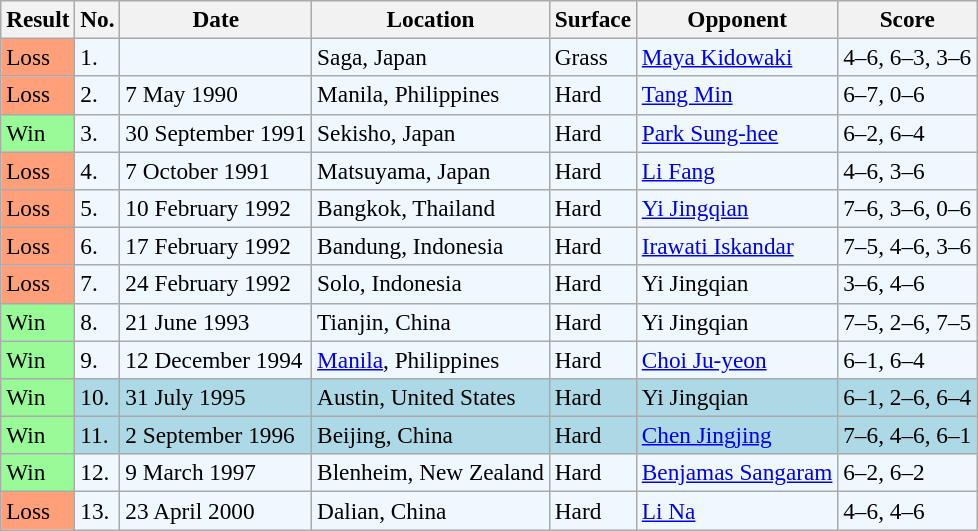<table class="sortable wikitable" style="font-size:97%;">
<tr>
<th>Result</th>
<th>No.</th>
<th>Date</th>
<th>Location</th>
<th>Surface</th>
<th>Opponent</th>
<th class="unsortable">Score</th>
</tr>
<tr style="background:#f0f8ff;">
<td style="background:#ffa07a;">Loss</td>
<td>1.</td>
<td></td>
<td>Saga, Japan</td>
<td>Grass</td>
<td> <a href='#'>Maya Kidowaki</a></td>
<td>4–6, 6–3, 3–6</td>
</tr>
<tr style="background:#f0f8ff;">
<td style="background:#ffa07a;">Loss</td>
<td>2.</td>
<td>7 May 1990</td>
<td>Manila, Philippines</td>
<td>Hard</td>
<td> <a href='#'>Tang Min</a></td>
<td>6–7, 0–6</td>
</tr>
<tr style="background:#f0f8ff;">
<td style="background:#98fb98;">Win</td>
<td>3.</td>
<td>30 September 1991</td>
<td>Sekisho, Japan</td>
<td>Hard</td>
<td> <a href='#'>Park Sung-hee</a></td>
<td>6–2, 6–4</td>
</tr>
<tr style="background:#f0f8ff;">
<td style="background:#ffa07a;">Loss</td>
<td>4.</td>
<td>7 October 1991</td>
<td>Matsuyama, Japan</td>
<td>Hard</td>
<td> <a href='#'>Li Fang</a></td>
<td>4–6, 3–6</td>
</tr>
<tr style="background:#f0f8ff;">
<td style="background:#ffa07a;">Loss</td>
<td>5.</td>
<td>10 February 1992</td>
<td>Bangkok, Thailand</td>
<td>Hard</td>
<td> <a href='#'>Yi Jingqian</a></td>
<td>7–6, 3–6, 0–6</td>
</tr>
<tr style="background:#f0f8ff;">
<td style="background:#ffa07a;">Loss</td>
<td>6.</td>
<td>17 February 1992</td>
<td>Bandung, Indonesia</td>
<td>Hard</td>
<td> <a href='#'>Irawati Iskandar</a></td>
<td>7–5, 4–6, 3–6</td>
</tr>
<tr style="background:#f0f8ff;">
<td style="background:#ffa07a;">Loss</td>
<td>7.</td>
<td>24 February 1992</td>
<td>Solo, Indonesia</td>
<td>Hard</td>
<td> Yi Jingqian</td>
<td>3–6, 4–6</td>
</tr>
<tr style="background:#f0f8ff;">
<td style="background:#98fb98;">Win</td>
<td>8.</td>
<td>21 June 1993</td>
<td>Tianjin, China</td>
<td>Hard</td>
<td> Yi Jingqian</td>
<td>7–5, 2–6, 7–5</td>
</tr>
<tr style="background:#f0f8ff;">
<td style="background:#98fb98;">Win</td>
<td>9.</td>
<td>12 December 1994</td>
<td><a href='#'>Manila</a>, Philippines</td>
<td>Hard</td>
<td> <a href='#'>Choi Ju-yeon</a></td>
<td>6–1, 6–4</td>
</tr>
<tr style="background:lightblue;">
<td style="background:#98fb98;">Win</td>
<td>10.</td>
<td>31 July 1995</td>
<td>Austin, United States</td>
<td>Hard</td>
<td> Yi Jingqian</td>
<td>6–1, 2–6, 6–4</td>
</tr>
<tr style="background:lightblue;">
<td style="background:#98fb98;">Win</td>
<td>11.</td>
<td>2 September 1996</td>
<td>Beijing, China</td>
<td>Hard</td>
<td> <a href='#'>Chen Jingjing</a></td>
<td>7–6, 4–6, 6–1</td>
</tr>
<tr style="background:#f0f8ff;">
<td style="background:#98fb98;">Win</td>
<td>12.</td>
<td>9 March 1997</td>
<td>Blenheim, New Zealand</td>
<td>Hard</td>
<td> <a href='#'>Benjamas Sangaram</a></td>
<td>6–2, 6–2</td>
</tr>
<tr style="background:#f0f8ff;">
<td style="background:#ffa07a;">Loss</td>
<td>13.</td>
<td>23 April 2000</td>
<td>Dalian, China</td>
<td>Hard</td>
<td> <a href='#'>Li Na</a></td>
<td>4–6, 4–6</td>
</tr>
</table>
